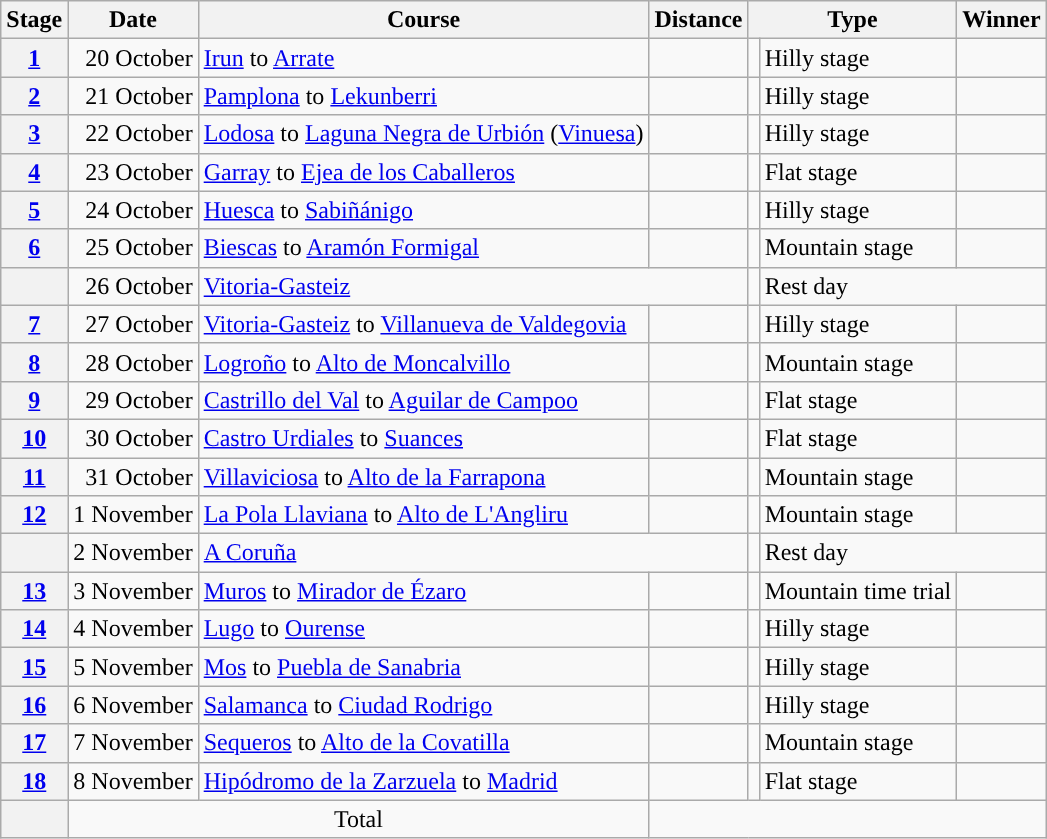<table class="wikitable">
<tr>
<th scope="col">Stage</th>
<th scope="col">Date</th>
<th scope="col">Course</th>
<th scope="col">Distance</th>
<th scope="col" colspan="2">Type</th>
<th scope="col">Winner</th>
</tr>
<tr>
<th scope="row"><a href='#'>1</a></th>
<td style="text-align:right">20 October</td>
<td><a href='#'>Irun</a> to <a href='#'>Arrate</a></td>
<td style="text-align:center;"></td>
<td></td>
<td>Hilly stage</td>
<td></td>
</tr>
<tr>
<th scope="row"><a href='#'>2</a></th>
<td style="text-align:right">21 October</td>
<td><a href='#'>Pamplona</a> to <a href='#'>Lekunberri</a></td>
<td style="text-align:center;"></td>
<td></td>
<td>Hilly stage</td>
<td></td>
</tr>
<tr>
<th scope="row"><a href='#'>3</a></th>
<td style="text-align:right">22 October</td>
<td><a href='#'>Lodosa</a> to <a href='#'>Laguna Negra de Urbión</a> (<a href='#'>Vinuesa</a>)</td>
<td style="text-align:center;"></td>
<td></td>
<td>Hilly stage</td>
<td></td>
</tr>
<tr>
<th scope="row"><a href='#'>4</a></th>
<td style="text-align:right">23 October</td>
<td><a href='#'>Garray</a> to <a href='#'>Ejea de los Caballeros</a></td>
<td style="text-align:center;"></td>
<td></td>
<td>Flat stage</td>
<td></td>
</tr>
<tr>
<th scope="row"><a href='#'>5</a></th>
<td style="text-align:right">24 October</td>
<td><a href='#'>Huesca</a> to <a href='#'>Sabiñánigo</a></td>
<td style="text-align:center;"></td>
<td></td>
<td>Hilly stage</td>
<td></td>
</tr>
<tr>
<th scope="row"><a href='#'>6</a></th>
<td style="text-align:right">25 October</td>
<td><a href='#'>Biescas</a> to <a href='#'>Aramón Formigal</a></td>
<td style="text-align:center"></td>
<td></td>
<td>Mountain stage</td>
<td></td>
</tr>
<tr>
<th></th>
<td style="text-align:right">26 October</td>
<td colspan="2" style="text-align:left;"><a href='#'>Vitoria-Gasteiz</a></td>
<td></td>
<td colspan="2">Rest day</td>
</tr>
<tr>
<th scope="row"><a href='#'>7</a></th>
<td style="text-align:right">27 October</td>
<td><a href='#'>Vitoria-Gasteiz</a> to <a href='#'>Villanueva de Valdegovia</a></td>
<td style="text-align:center;"></td>
<td></td>
<td>Hilly stage</td>
<td></td>
</tr>
<tr>
<th scope="row"><a href='#'>8</a></th>
<td style="text-align:right">28 October</td>
<td><a href='#'>Logroño</a> to <a href='#'>Alto de Moncalvillo</a></td>
<td style="text-align:center;"></td>
<td></td>
<td>Mountain stage</td>
<td></td>
</tr>
<tr>
<th scope="row"><a href='#'>9</a></th>
<td style="text-align:right">29 October</td>
<td><a href='#'>Castrillo del Val</a> to <a href='#'>Aguilar de Campoo</a></td>
<td style="text-align:center;"></td>
<td></td>
<td>Flat stage</td>
<td></td>
</tr>
<tr>
<th scope="row"><a href='#'>10</a></th>
<td style="text-align:right">30 October</td>
<td><a href='#'>Castro Urdiales</a> to <a href='#'>Suances</a></td>
<td style="text-align:center;"></td>
<td></td>
<td>Flat stage</td>
<td></td>
</tr>
<tr>
<th scope="row"><a href='#'>11</a></th>
<td style="text-align:right">31 October</td>
<td><a href='#'>Villaviciosa</a> to <a href='#'>Alto de la Farrapona</a></td>
<td style="text-align:center;"></td>
<td></td>
<td>Mountain stage</td>
<td></td>
</tr>
<tr>
<th scope="row"><a href='#'>12</a></th>
<td style="text-align:right">1 November</td>
<td><a href='#'>La Pola Llaviana</a> to <a href='#'>Alto de L'Angliru</a></td>
<td style="text-align:center;"></td>
<td></td>
<td>Mountain stage</td>
<td></td>
</tr>
<tr>
<th></th>
<td style="text-align:right">2 November</td>
<td colspan="2" style="text-align:left;"><a href='#'>A Coruña</a></td>
<td></td>
<td colspan="2">Rest day</td>
</tr>
<tr>
<th scope="row"><a href='#'>13</a></th>
<td style="text-align:right">3 November</td>
<td><a href='#'>Muros</a> to <a href='#'>Mirador de Ézaro</a></td>
<td style="text-align:center;"></td>
<td></td>
<td>Mountain time trial</td>
<td></td>
</tr>
<tr>
<th scope="row"><a href='#'>14</a></th>
<td style="text-align:right">4 November</td>
<td><a href='#'>Lugo</a> to <a href='#'>Ourense</a></td>
<td style="text-align:center;"></td>
<td></td>
<td>Hilly stage</td>
<td></td>
</tr>
<tr>
<th scope="row"><a href='#'>15</a></th>
<td style="text-align:right">5 November</td>
<td><a href='#'>Mos</a> to <a href='#'>Puebla de Sanabria</a></td>
<td style="text-align:center;"></td>
<td></td>
<td>Hilly stage</td>
<td></td>
</tr>
<tr>
<th scope="row"><a href='#'>16</a></th>
<td style="text-align:right">6 November</td>
<td><a href='#'>Salamanca</a> to <a href='#'>Ciudad Rodrigo</a></td>
<td style="text-align:center;"></td>
<td></td>
<td>Hilly stage</td>
<td></td>
</tr>
<tr>
<th scope="row"><a href='#'>17</a></th>
<td style="text-align:right">7 November</td>
<td><a href='#'>Sequeros</a> to <a href='#'>Alto de la Covatilla</a></td>
<td style="text-align:center;"></td>
<td></td>
<td>Mountain stage</td>
<td></td>
</tr>
<tr>
<th scope="row"><a href='#'>18</a></th>
<td style="text-align:right">8 November</td>
<td><a href='#'>Hipódromo de la Zarzuela</a> to <a href='#'>Madrid</a></td>
<td style="text-align:center;"></td>
<td></td>
<td>Flat stage</td>
<td></td>
</tr>
<tr>
<th scope="row"></th>
<td colspan="2" style="text-align:center">Total</td>
<td colspan="5" style="text-align:center"></td>
</tr>
</table>
